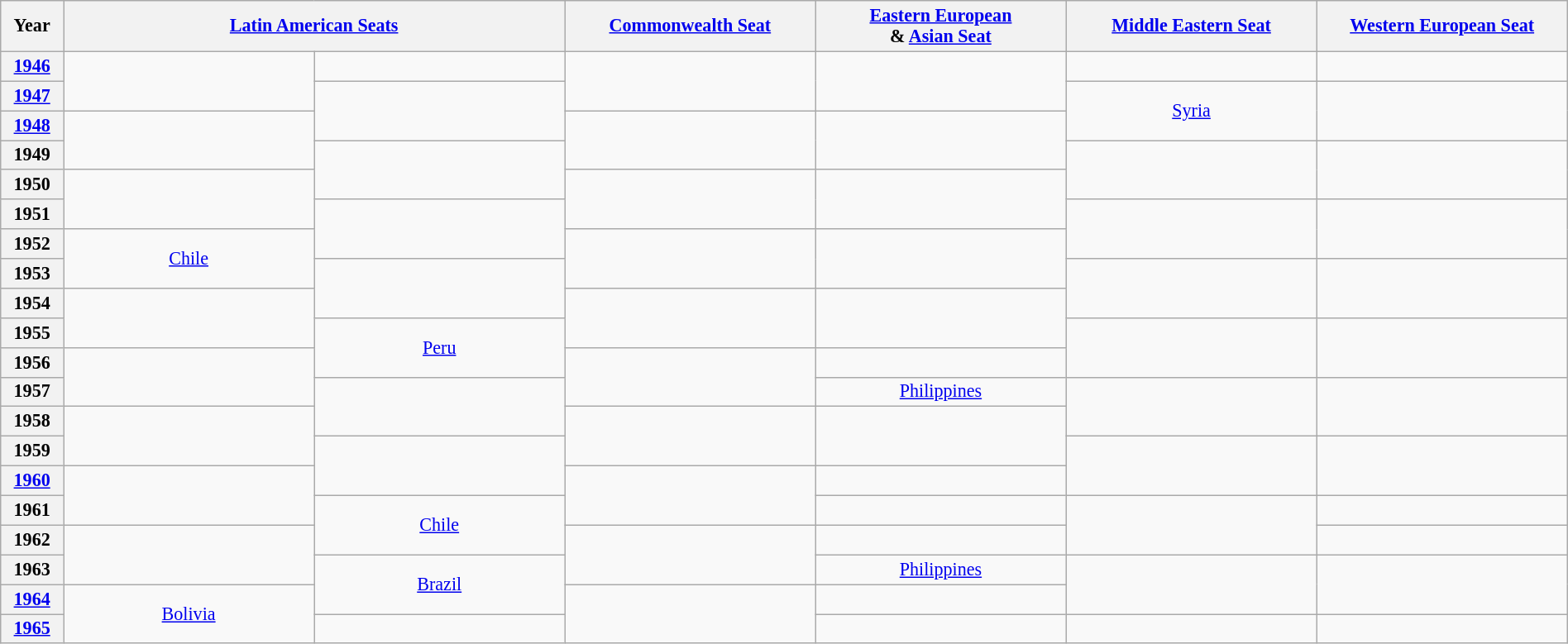<table class="wikitable" style="width:100%; font-size:92%;text-align:center;">
<tr>
<th>Year</th>
<th colspan="2"><a href='#'>Latin American Seats</a></th>
<th><a href='#'>Commonwealth Seat</a></th>
<th><a href='#'>Eastern European</a> <br> & <a href='#'>Asian Seat</a></th>
<th><a href='#'>Middle Eastern Seat</a></th>
<th><a href='#'>Western European Seat</a></th>
</tr>
<tr>
<th><a href='#'>1946</a></th>
<td width="16%" rowspan="2"></td>
<td width="16%"></td>
<td width="16%" rowspan="2"></td>
<td width="16%" rowspan="2"></td>
<td width="16%"></td>
<td width="16%"></td>
</tr>
<tr>
<th><a href='#'>1947</a></th>
<td rowspan="2"></td>
<td rowspan="2"> <a href='#'>Syria</a></td>
<td rowspan="2"></td>
</tr>
<tr>
<th><a href='#'>1948</a></th>
<td rowspan="2"></td>
<td rowspan="2"></td>
<td rowspan="2"></td>
</tr>
<tr>
<th>1949</th>
<td rowspan="2"></td>
<td rowspan="2"></td>
<td rowspan="2"></td>
</tr>
<tr>
<th>1950</th>
<td rowspan="2"></td>
<td rowspan="2"></td>
<td rowspan="2"></td>
</tr>
<tr>
<th>1951</th>
<td rowspan="2"></td>
<td rowspan="2"></td>
<td rowspan="2"></td>
</tr>
<tr>
<th>1952</th>
<td rowspan="2"> <a href='#'>Chile</a></td>
<td rowspan="2"></td>
<td rowspan="2"></td>
</tr>
<tr>
<th>1953</th>
<td rowspan="2"></td>
<td rowspan="2"></td>
<td rowspan="2"></td>
</tr>
<tr>
<th>1954</th>
<td rowspan="2"></td>
<td rowspan="2"></td>
<td rowspan="2"></td>
</tr>
<tr>
<th>1955</th>
<td rowspan="2"> <a href='#'>Peru</a></td>
<td rowspan="2"></td>
<td rowspan="2"></td>
</tr>
<tr>
<th>1956</th>
<td rowspan="2"></td>
<td rowspan="2"></td>
<td></td>
</tr>
<tr>
<th>1957</th>
<td rowspan="2"></td>
<td> <a href='#'>Philippines</a></td>
<td rowspan="2"></td>
<td rowspan="2"></td>
</tr>
<tr>
<th>1958</th>
<td rowspan="2"></td>
<td rowspan="2"></td>
<td rowspan="2"></td>
</tr>
<tr>
<th>1959</th>
<td rowspan="2"></td>
<td rowspan="2"></td>
<td rowspan="2"></td>
</tr>
<tr>
<th><a href='#'>1960</a></th>
<td rowspan="2"></td>
<td rowspan="2"></td>
<td></td>
</tr>
<tr>
<th>1961</th>
<td rowspan="2"> <a href='#'>Chile</a></td>
<td></td>
<td rowspan="2"></td>
<td></td>
</tr>
<tr>
<th>1962</th>
<td rowspan="2"></td>
<td rowspan="2"></td>
<td></td>
<td></td>
</tr>
<tr>
<th>1963</th>
<td rowspan="2"> <a href='#'>Brazil</a></td>
<td> <a href='#'>Philippines</a></td>
<td rowspan="2"></td>
<td rowspan="2"></td>
</tr>
<tr>
<th><a href='#'>1964</a></th>
<td rowspan="2"> <a href='#'>Bolivia</a></td>
<td rowspan="2"></td>
<td></td>
</tr>
<tr>
<th><a href='#'>1965</a></th>
<td></td>
<td></td>
<td></td>
<td></td>
</tr>
</table>
